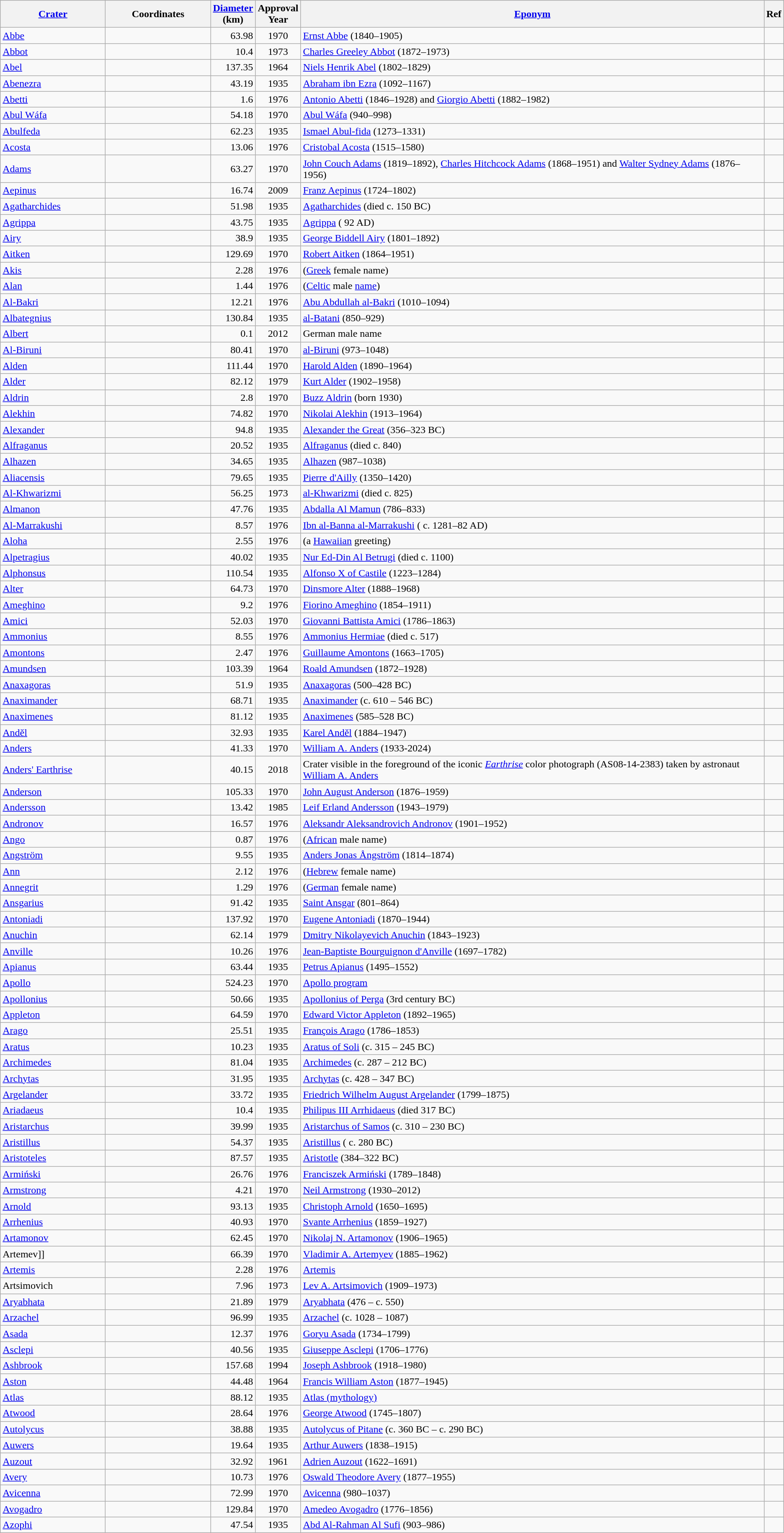<table class="wikitable sortable" style="min-width: 90%">
<tr>
<th style="width:10em"><a href='#'>Crater</a></th>
<th data-sort-type="number" style="width:10em">Coordinates</th>
<th><a href='#'>Diameter</a><br>(km)</th>
<th>Approval<br>Year</th>
<th><a href='#'>Eponym</a></th>
<th>Ref</th>
</tr>
<tr id="Abbe">
<td><a href='#'>Abbe</a></td>
<td></td>
<td align=right>63.98</td>
<td align=center>1970</td>
<td><a href='#'>Ernst Abbe</a> (1840–1905)</td>
<td></td>
</tr>
<tr id="Abbot">
<td><a href='#'>Abbot</a></td>
<td></td>
<td align=right>10.4</td>
<td align=center>1973</td>
<td><a href='#'>Charles Greeley Abbot</a> (1872–1973)</td>
<td></td>
</tr>
<tr id="Abel">
<td><a href='#'>Abel</a></td>
<td></td>
<td align=right>137.35</td>
<td align=center>1964</td>
<td><a href='#'>Niels Henrik Abel</a> (1802–1829)</td>
<td></td>
</tr>
<tr id="Abenezra">
<td><a href='#'>Abenezra</a></td>
<td></td>
<td align=right>43.19</td>
<td align=center>1935</td>
<td><a href='#'>Abraham ibn Ezra</a> (1092–1167)</td>
<td></td>
</tr>
<tr id="Abetti">
<td><a href='#'>Abetti</a></td>
<td></td>
<td align=right>1.6</td>
<td align=center>1976</td>
<td><a href='#'>Antonio Abetti</a> (1846–1928) and <a href='#'>Giorgio Abetti</a> (1882–1982)</td>
<td></td>
</tr>
<tr id="Abul Wáfa">
<td><a href='#'>Abul Wáfa</a></td>
<td></td>
<td align=right>54.18</td>
<td align=center>1970</td>
<td><a href='#'>Abul Wáfa</a> (940–998)</td>
<td></td>
</tr>
<tr id="Abulfeda">
<td><a href='#'>Abulfeda</a></td>
<td></td>
<td align=right>62.23</td>
<td align=center>1935</td>
<td><a href='#'>Ismael Abul-fida</a> (1273–1331)</td>
<td></td>
</tr>
<tr id="Acosta">
<td><a href='#'>Acosta</a></td>
<td></td>
<td align=right>13.06</td>
<td align=center>1976</td>
<td><a href='#'>Cristobal Acosta</a> (1515–1580)</td>
<td></td>
</tr>
<tr id="Adams">
<td><a href='#'>Adams</a></td>
<td></td>
<td align=right>63.27</td>
<td align=center>1970</td>
<td><a href='#'>John Couch Adams</a> (1819–1892), <a href='#'>Charles Hitchcock Adams</a> (1868–1951) and <a href='#'>Walter Sydney Adams</a> (1876–1956)</td>
<td></td>
</tr>
<tr id="Aepinus">
<td><a href='#'>Aepinus</a></td>
<td></td>
<td align=right>16.74</td>
<td align=center>2009</td>
<td><a href='#'>Franz Aepinus</a> (1724–1802)</td>
<td></td>
</tr>
<tr id="Agatharchides">
<td><a href='#'>Agatharchides</a></td>
<td></td>
<td align=right>51.98</td>
<td align=center>1935</td>
<td><a href='#'>Agatharchides</a> (died c. 150 BC)</td>
<td></td>
</tr>
<tr id="Agrippa">
<td><a href='#'>Agrippa</a></td>
<td></td>
<td align=right>43.75</td>
<td align=center>1935</td>
<td><a href='#'>Agrippa</a> ( 92 AD)</td>
<td></td>
</tr>
<tr id="Airy">
<td><a href='#'>Airy</a></td>
<td></td>
<td align=right>38.9</td>
<td align=center>1935</td>
<td><a href='#'>George Biddell Airy</a> (1801–1892)</td>
<td></td>
</tr>
<tr id="Aitken">
<td><a href='#'>Aitken</a></td>
<td></td>
<td align=right>129.69</td>
<td align=center>1970</td>
<td><a href='#'>Robert Aitken</a> (1864–1951)</td>
<td></td>
</tr>
<tr id="Akis">
<td><a href='#'>Akis</a></td>
<td></td>
<td align=right>2.28</td>
<td align=center>1976</td>
<td>(<a href='#'>Greek</a> female name)</td>
<td></td>
</tr>
<tr id="Alan">
<td><a href='#'>Alan</a></td>
<td></td>
<td align=right>1.44</td>
<td align=center>1976</td>
<td>(<a href='#'>Celtic</a> male <a href='#'>name</a>)</td>
<td></td>
</tr>
<tr id="Al-Bakri">
<td><a href='#'>Al-Bakri</a></td>
<td></td>
<td align=right>12.21</td>
<td align=center>1976</td>
<td><a href='#'>Abu Abdullah al-Bakri</a> (1010–1094)</td>
<td></td>
</tr>
<tr id="Albategnius">
<td><a href='#'>Albategnius</a></td>
<td></td>
<td align=right>130.84</td>
<td align=center>1935</td>
<td><a href='#'>al-Batani</a> (850–929)</td>
<td></td>
</tr>
<tr id="Albert">
<td><a href='#'>Albert</a></td>
<td></td>
<td align=right>0.1</td>
<td align="center">2012</td>
<td>German male name</td>
<td></td>
</tr>
<tr id="Al-Biruni">
<td><a href='#'>Al-Biruni</a></td>
<td></td>
<td align=right>80.41</td>
<td align=center>1970</td>
<td><a href='#'>al-Biruni</a> (973–1048)</td>
<td></td>
</tr>
<tr id="Alden">
<td><a href='#'>Alden</a></td>
<td></td>
<td align=right>111.44</td>
<td align=center>1970</td>
<td><a href='#'>Harold Alden</a> (1890–1964)</td>
<td></td>
</tr>
<tr id="Alder">
<td><a href='#'>Alder</a></td>
<td></td>
<td align=right>82.12</td>
<td align=center>1979</td>
<td><a href='#'>Kurt Alder</a> (1902–1958)</td>
<td></td>
</tr>
<tr id="Aldrin">
<td><a href='#'>Aldrin</a></td>
<td></td>
<td align=right>2.8</td>
<td align=center>1970</td>
<td><a href='#'>Buzz Aldrin</a> (born 1930)</td>
<td></td>
</tr>
<tr id="Alekhin">
<td><a href='#'>Alekhin</a></td>
<td></td>
<td align=right>74.82</td>
<td align=center>1970</td>
<td><a href='#'>Nikolai Alekhin</a> (1913–1964)</td>
<td></td>
</tr>
<tr id="Alexander">
<td><a href='#'>Alexander</a></td>
<td></td>
<td align=right>94.8</td>
<td align=center>1935</td>
<td><a href='#'>Alexander the Great</a> (356–323 BC)</td>
<td></td>
</tr>
<tr id="Alfraganus">
<td><a href='#'>Alfraganus</a></td>
<td></td>
<td align=right>20.52</td>
<td align=center>1935</td>
<td><a href='#'>Alfraganus</a> (died c. 840)</td>
<td></td>
</tr>
<tr id="Alhazen">
<td><a href='#'>Alhazen</a></td>
<td></td>
<td align=right>34.65</td>
<td align=center>1935</td>
<td><a href='#'>Alhazen</a> (987–1038)</td>
<td></td>
</tr>
<tr id="Aliacensis">
<td><a href='#'>Aliacensis</a></td>
<td></td>
<td align=right>79.65</td>
<td align=center>1935</td>
<td><a href='#'>Pierre d'Ailly</a> (1350–1420)</td>
<td></td>
</tr>
<tr id="Al-Khwarizmi">
<td><a href='#'>Al-Khwarizmi</a></td>
<td></td>
<td align=right>56.25</td>
<td align=center>1973</td>
<td><a href='#'>al-Khwarizmi</a> (died c. 825)</td>
<td></td>
</tr>
<tr id="Almanon">
<td><a href='#'>Almanon</a></td>
<td></td>
<td align=right>47.76</td>
<td align=center>1935</td>
<td><a href='#'>Abdalla Al Mamun</a> (786–833)</td>
<td></td>
</tr>
<tr id="Al-Marrakushi">
<td><a href='#'>Al-Marrakushi</a></td>
<td></td>
<td align=right>8.57</td>
<td align=center>1976</td>
<td><a href='#'>Ibn al-Banna al-Marrakushi</a> ( c. 1281–82 AD)</td>
<td></td>
</tr>
<tr id="Aloha">
<td><a href='#'>Aloha</a></td>
<td></td>
<td align=right>2.55</td>
<td align=center>1976</td>
<td>(a <a href='#'>Hawaiian</a> greeting)</td>
<td></td>
</tr>
<tr id="Alpetragius">
<td><a href='#'>Alpetragius</a></td>
<td></td>
<td align=right>40.02</td>
<td align=center>1935</td>
<td><a href='#'>Nur Ed-Din Al Betrugi</a> (died c. 1100)</td>
<td></td>
</tr>
<tr id="Alphonsus">
<td><a href='#'>Alphonsus</a></td>
<td></td>
<td align=right>110.54</td>
<td align=center>1935</td>
<td><a href='#'>Alfonso X of Castile</a> (1223–1284)</td>
<td></td>
</tr>
<tr id="Alter">
<td><a href='#'>Alter</a></td>
<td></td>
<td align=right>64.73</td>
<td align=center>1970</td>
<td><a href='#'>Dinsmore Alter</a> (1888–1968)</td>
<td></td>
</tr>
<tr id="Ameghino">
<td><a href='#'>Ameghino</a></td>
<td></td>
<td align=right>9.2</td>
<td align=center>1976</td>
<td><a href='#'>Fiorino Ameghino</a> (1854–1911)</td>
<td></td>
</tr>
<tr id="Amici">
<td><a href='#'>Amici</a></td>
<td></td>
<td align=right>52.03</td>
<td align=center>1970</td>
<td><a href='#'>Giovanni Battista Amici</a> (1786–1863)</td>
<td></td>
</tr>
<tr id="Ammonius">
<td><a href='#'>Ammonius</a></td>
<td></td>
<td align=right>8.55</td>
<td align=center>1976</td>
<td><a href='#'>Ammonius Hermiae</a> (died c. 517)</td>
<td></td>
</tr>
<tr id="Amontons">
<td><a href='#'>Amontons</a></td>
<td></td>
<td align=right>2.47</td>
<td align=center>1976</td>
<td><a href='#'>Guillaume Amontons</a> (1663–1705)</td>
<td></td>
</tr>
<tr id="Amundsen">
<td><a href='#'>Amundsen</a></td>
<td></td>
<td align=right>103.39</td>
<td align=center>1964</td>
<td><a href='#'>Roald Amundsen</a> (1872–1928)</td>
<td></td>
</tr>
<tr id="Anaxagoras">
<td><a href='#'>Anaxagoras</a></td>
<td></td>
<td align=right>51.9</td>
<td align=center>1935</td>
<td><a href='#'>Anaxagoras</a> (500–428 BC)</td>
<td></td>
</tr>
<tr id="Anaximander">
<td><a href='#'>Anaximander</a></td>
<td></td>
<td align=right>68.71</td>
<td align=center>1935</td>
<td><a href='#'>Anaximander</a> (c. 610 – 546 BC)</td>
<td></td>
</tr>
<tr id="Anaximenes">
<td><a href='#'>Anaximenes</a></td>
<td></td>
<td align=right>81.12</td>
<td align=center>1935</td>
<td><a href='#'>Anaximenes</a> (585–528 BC)</td>
<td></td>
</tr>
<tr id="Anděl">
<td><a href='#'>Anděl</a></td>
<td></td>
<td align=right>32.93</td>
<td align=center>1935</td>
<td><a href='#'>Karel Anděl</a> (1884–1947)</td>
<td></td>
</tr>
<tr id="Anders">
<td><a href='#'>Anders</a></td>
<td></td>
<td align=right>41.33</td>
<td align=center>1970</td>
<td><a href='#'>William A. Anders</a> (1933-2024)</td>
<td></td>
</tr>
<tr id="Anders' Earthrise">
<td><a href='#'>Anders' Earthrise</a></td>
<td></td>
<td align=right>40.15</td>
<td align=center>2018</td>
<td>Crater visible in the foreground of the iconic <em><a href='#'>Earthrise</a></em> color photograph (AS08-14-2383) taken by astronaut <a href='#'>William A. Anders</a></td>
<td></td>
</tr>
<tr id="Anderson">
<td><a href='#'>Anderson</a></td>
<td></td>
<td align=right>105.33</td>
<td align=center>1970</td>
<td><a href='#'>John August Anderson</a> (1876–1959)</td>
<td></td>
</tr>
<tr id="Andersson">
<td><a href='#'>Andersson</a></td>
<td></td>
<td align=right>13.42</td>
<td align=center>1985</td>
<td><a href='#'>Leif Erland Andersson</a> (1943–1979)</td>
<td></td>
</tr>
<tr id="Andronov">
<td><a href='#'>Andronov</a></td>
<td></td>
<td align=right>16.57</td>
<td align=center>1976</td>
<td><a href='#'>Aleksandr Aleksandrovich Andronov</a> (1901–1952)</td>
<td></td>
</tr>
<tr id="Ango">
<td><a href='#'>Ango</a></td>
<td></td>
<td align=right>0.87</td>
<td align=center>1976</td>
<td>(<a href='#'>African</a> male name)</td>
<td></td>
</tr>
<tr id="Angström">
<td><a href='#'>Angström</a></td>
<td></td>
<td align=right>9.55</td>
<td align=center>1935</td>
<td><a href='#'>Anders Jonas Ångström</a> (1814–1874)</td>
<td></td>
</tr>
<tr id="Ann">
<td><a href='#'>Ann</a></td>
<td></td>
<td align=right>2.12</td>
<td align=center>1976</td>
<td>(<a href='#'>Hebrew</a> female name)</td>
<td></td>
</tr>
<tr id="Annegrit">
<td><a href='#'>Annegrit</a></td>
<td></td>
<td align=right>1.29</td>
<td align=center>1976</td>
<td>(<a href='#'>German</a> female name)</td>
<td></td>
</tr>
<tr id="Ansgarius">
<td><a href='#'>Ansgarius</a></td>
<td></td>
<td align=right>91.42</td>
<td align=center>1935</td>
<td><a href='#'>Saint Ansgar</a> (801–864)</td>
<td></td>
</tr>
<tr id="Antoniadi">
<td><a href='#'>Antoniadi</a></td>
<td></td>
<td align=right>137.92</td>
<td align=center>1970</td>
<td><a href='#'>Eugene Antoniadi</a> (1870–1944)</td>
<td></td>
</tr>
<tr id="Anuchin">
<td><a href='#'>Anuchin</a></td>
<td></td>
<td align=right>62.14</td>
<td align=center>1979</td>
<td><a href='#'>Dmitry Nikolayevich Anuchin</a> (1843–1923)</td>
<td></td>
</tr>
<tr id="Anville">
<td><a href='#'>Anville</a></td>
<td></td>
<td align=right>10.26</td>
<td align=center>1976</td>
<td><a href='#'>Jean-Baptiste Bourguignon d'Anville</a> (1697–1782)</td>
<td></td>
</tr>
<tr id="Apianus">
<td><a href='#'>Apianus</a></td>
<td></td>
<td align=right>63.44</td>
<td align=center>1935</td>
<td><a href='#'>Petrus Apianus</a> (1495–1552)</td>
<td></td>
</tr>
<tr id="Apollo">
<td><a href='#'>Apollo</a></td>
<td></td>
<td align=right>524.23</td>
<td align=center>1970</td>
<td><a href='#'>Apollo program</a></td>
<td></td>
</tr>
<tr id="Apollonius">
<td><a href='#'>Apollonius</a></td>
<td></td>
<td align=right>50.66</td>
<td align=center>1935</td>
<td><a href='#'>Apollonius of Perga</a> (3rd century BC)</td>
<td></td>
</tr>
<tr id="Appleton">
<td><a href='#'>Appleton</a></td>
<td></td>
<td align=right>64.59</td>
<td align=center>1970</td>
<td><a href='#'>Edward Victor Appleton</a> (1892–1965)</td>
<td></td>
</tr>
<tr id="Arago">
<td><a href='#'>Arago</a></td>
<td></td>
<td align=right>25.51</td>
<td align=center>1935</td>
<td><a href='#'>François Arago</a> (1786–1853)</td>
<td></td>
</tr>
<tr id="Aratus">
<td><a href='#'>Aratus</a></td>
<td></td>
<td align=right>10.23</td>
<td align=center>1935</td>
<td><a href='#'>Aratus of Soli</a> (c. 315 – 245 BC)</td>
<td></td>
</tr>
<tr id="Archimedes">
<td><a href='#'>Archimedes</a></td>
<td></td>
<td align=right>81.04</td>
<td align=center>1935</td>
<td><a href='#'>Archimedes</a> (c. 287 – 212 BC)</td>
<td></td>
</tr>
<tr id="Archytas">
<td><a href='#'>Archytas</a></td>
<td></td>
<td align=right>31.95</td>
<td align=center>1935</td>
<td><a href='#'>Archytas</a> (c. 428 – 347 BC)</td>
<td></td>
</tr>
<tr id="Argelander">
<td><a href='#'>Argelander</a></td>
<td></td>
<td align=right>33.72</td>
<td align=center>1935</td>
<td><a href='#'>Friedrich Wilhelm August Argelander</a> (1799–1875)</td>
<td></td>
</tr>
<tr id="Ariadaeus">
<td><a href='#'>Ariadaeus</a></td>
<td></td>
<td align=right>10.4</td>
<td align=center>1935</td>
<td><a href='#'>Philipus III Arrhidaeus</a> (died 317 BC)</td>
<td></td>
</tr>
<tr id="Aristarchus">
<td><a href='#'>Aristarchus</a></td>
<td></td>
<td align=right>39.99</td>
<td align=center>1935</td>
<td><a href='#'>Aristarchus of Samos</a> (c. 310 – 230 BC)</td>
<td></td>
</tr>
<tr id="Aristillus">
<td><a href='#'>Aristillus</a></td>
<td></td>
<td align=right>54.37</td>
<td align=center>1935</td>
<td><a href='#'>Aristillus</a> ( c. 280 BC)</td>
<td></td>
</tr>
<tr id="Aristoteles">
<td><a href='#'>Aristoteles</a></td>
<td></td>
<td align=right>87.57</td>
<td align=center>1935</td>
<td><a href='#'>Aristotle</a> (384–322 BC)</td>
<td></td>
</tr>
<tr id="Armiński">
<td><a href='#'>Armiński</a></td>
<td></td>
<td align=right>26.76</td>
<td align=center>1976</td>
<td><a href='#'>Franciszek Armiński</a> (1789–1848)</td>
<td></td>
</tr>
<tr id="Armstrong">
<td><a href='#'>Armstrong</a></td>
<td></td>
<td align=right>4.21</td>
<td align=center>1970</td>
<td><a href='#'>Neil Armstrong</a> (1930–2012)</td>
<td></td>
</tr>
<tr id="Arnold">
<td><a href='#'>Arnold</a></td>
<td></td>
<td align=right>93.13</td>
<td align=center>1935</td>
<td><a href='#'>Christoph Arnold</a> (1650–1695)</td>
<td></td>
</tr>
<tr id="Arrhenius">
<td><a href='#'>Arrhenius</a></td>
<td></td>
<td align=right>40.93</td>
<td align=center>1970</td>
<td><a href='#'>Svante Arrhenius</a> (1859–1927)</td>
<td></td>
</tr>
<tr id="Artamonov">
<td><a href='#'>Artamonov</a></td>
<td></td>
<td align=right>62.45</td>
<td align=center>1970</td>
<td><a href='#'>Nikolaj N. Artamonov</a> (1906–1965)</td>
<td></td>
</tr>
<tr id="Artem'ev">
<td [[Artem>Artemev]]</td>
<td></td>
<td align=right>66.39</td>
<td align=center>1970</td>
<td><a href='#'>Vladimir A. Artemyev</a> (1885–1962)</td>
<td></td>
</tr>
<tr id="Artemis">
<td><a href='#'>Artemis</a></td>
<td></td>
<td align=right>2.28</td>
<td align=center>1976</td>
<td><a href='#'>Artemis</a></td>
<td></td>
</tr>
<tr id="Artsimovich">
<td>Artsimovich</td>
<td></td>
<td align=right>7.96</td>
<td align=center>1973</td>
<td><a href='#'>Lev A. Artsimovich</a> (1909–1973)</td>
<td></td>
</tr>
<tr id="Aryabhata">
<td><a href='#'>Aryabhata</a></td>
<td></td>
<td align=right>21.89</td>
<td align=center>1979</td>
<td><a href='#'>Aryabhata</a> (476 – c. 550)</td>
<td></td>
</tr>
<tr id="Arzachel">
<td><a href='#'>Arzachel</a></td>
<td></td>
<td align=right>96.99</td>
<td align=center>1935</td>
<td><a href='#'>Arzachel</a> (c. 1028 – 1087)</td>
<td></td>
</tr>
<tr id="Asada">
<td><a href='#'>Asada</a></td>
<td></td>
<td align=right>12.37</td>
<td align=center>1976</td>
<td><a href='#'>Goryu Asada</a> (1734–1799)</td>
<td></td>
</tr>
<tr id="Asclepi">
<td><a href='#'>Asclepi</a></td>
<td></td>
<td align=right>40.56</td>
<td align=center>1935</td>
<td><a href='#'>Giuseppe Asclepi</a> (1706–1776)</td>
<td></td>
</tr>
<tr id="Ashbrook">
<td><a href='#'>Ashbrook</a></td>
<td></td>
<td align=right>157.68</td>
<td align=center>1994</td>
<td><a href='#'>Joseph Ashbrook</a> (1918–1980)</td>
<td></td>
</tr>
<tr id="Aston">
<td><a href='#'>Aston</a></td>
<td></td>
<td align=right>44.48</td>
<td align=center>1964</td>
<td><a href='#'>Francis William Aston</a> (1877–1945)</td>
<td></td>
</tr>
<tr id="Atlas">
<td><a href='#'>Atlas</a></td>
<td></td>
<td align=right>88.12</td>
<td align=center>1935</td>
<td><a href='#'>Atlas (mythology)</a></td>
<td></td>
</tr>
<tr id="Atwood">
<td><a href='#'>Atwood</a></td>
<td></td>
<td align=right>28.64</td>
<td align=center>1976</td>
<td><a href='#'>George Atwood</a> (1745–1807)</td>
<td></td>
</tr>
<tr id="Autolycus">
<td><a href='#'>Autolycus</a></td>
<td></td>
<td align=right>38.88</td>
<td align=center>1935</td>
<td><a href='#'>Autolycus of Pitane</a> (c. 360 BC – c. 290 BC)</td>
<td></td>
</tr>
<tr id="Auwers">
<td><a href='#'>Auwers</a></td>
<td></td>
<td align=right>19.64</td>
<td align=center>1935</td>
<td><a href='#'>Arthur Auwers</a> (1838–1915)</td>
<td></td>
</tr>
<tr id="Auzout">
<td><a href='#'>Auzout</a></td>
<td></td>
<td align=right>32.92</td>
<td align=center>1961</td>
<td><a href='#'>Adrien Auzout</a> (1622–1691)</td>
<td></td>
</tr>
<tr id="Avery">
<td><a href='#'>Avery</a></td>
<td></td>
<td align=right>10.73</td>
<td align=center>1976</td>
<td><a href='#'>Oswald Theodore Avery</a> (1877–1955)</td>
<td></td>
</tr>
<tr id="Avicenna">
<td><a href='#'>Avicenna</a></td>
<td></td>
<td align=right>72.99</td>
<td align=center>1970</td>
<td><a href='#'>Avicenna</a> (980–1037)</td>
<td></td>
</tr>
<tr id="Avogadro">
<td><a href='#'>Avogadro</a></td>
<td></td>
<td align=right>129.84</td>
<td align=center>1970</td>
<td><a href='#'>Amedeo Avogadro</a> (1776–1856)</td>
<td></td>
</tr>
<tr id="Azophi">
<td><a href='#'>Azophi</a></td>
<td></td>
<td align=right>47.54</td>
<td align=center>1935</td>
<td><a href='#'>Abd Al-Rahman Al Sufi</a> (903–986)</td>
<td></td>
</tr>
</table>
